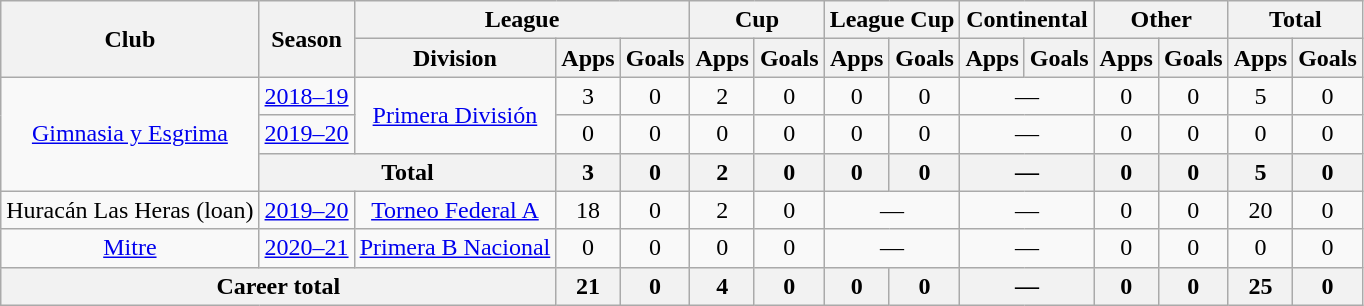<table class="wikitable" style="text-align:center">
<tr>
<th rowspan="2">Club</th>
<th rowspan="2">Season</th>
<th colspan="3">League</th>
<th colspan="2">Cup</th>
<th colspan="2">League Cup</th>
<th colspan="2">Continental</th>
<th colspan="2">Other</th>
<th colspan="2">Total</th>
</tr>
<tr>
<th>Division</th>
<th>Apps</th>
<th>Goals</th>
<th>Apps</th>
<th>Goals</th>
<th>Apps</th>
<th>Goals</th>
<th>Apps</th>
<th>Goals</th>
<th>Apps</th>
<th>Goals</th>
<th>Apps</th>
<th>Goals</th>
</tr>
<tr>
<td rowspan="3"><a href='#'>Gimnasia y Esgrima</a></td>
<td><a href='#'>2018–19</a></td>
<td rowspan="2"><a href='#'>Primera División</a></td>
<td>3</td>
<td>0</td>
<td>2</td>
<td>0</td>
<td>0</td>
<td>0</td>
<td colspan="2">—</td>
<td>0</td>
<td>0</td>
<td>5</td>
<td>0</td>
</tr>
<tr>
<td><a href='#'>2019–20</a></td>
<td>0</td>
<td>0</td>
<td>0</td>
<td>0</td>
<td>0</td>
<td>0</td>
<td colspan="2">—</td>
<td>0</td>
<td>0</td>
<td>0</td>
<td>0</td>
</tr>
<tr>
<th colspan="2">Total</th>
<th>3</th>
<th>0</th>
<th>2</th>
<th>0</th>
<th>0</th>
<th>0</th>
<th colspan="2">—</th>
<th>0</th>
<th>0</th>
<th>5</th>
<th>0</th>
</tr>
<tr>
<td rowspan="1">Huracán Las Heras (loan)</td>
<td><a href='#'>2019–20</a></td>
<td rowspan="1"><a href='#'>Torneo Federal A</a></td>
<td>18</td>
<td>0</td>
<td>2</td>
<td>0</td>
<td colspan="2">—</td>
<td colspan="2">—</td>
<td>0</td>
<td>0</td>
<td>20</td>
<td>0</td>
</tr>
<tr>
<td rowspan="1"><a href='#'>Mitre</a></td>
<td><a href='#'>2020–21</a></td>
<td rowspan="1"><a href='#'>Primera B Nacional</a></td>
<td>0</td>
<td>0</td>
<td>0</td>
<td>0</td>
<td colspan="2">—</td>
<td colspan="2">—</td>
<td>0</td>
<td>0</td>
<td>0</td>
<td>0</td>
</tr>
<tr>
<th colspan="3">Career total</th>
<th>21</th>
<th>0</th>
<th>4</th>
<th>0</th>
<th>0</th>
<th>0</th>
<th colspan="2">—</th>
<th>0</th>
<th>0</th>
<th>25</th>
<th>0</th>
</tr>
</table>
